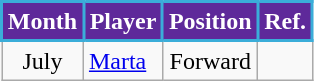<table class="wikitable" style="text-align:center;">
<tr>
<th style="background:#5E299A; color:white; border:2px solid #3aadd9;">Month</th>
<th style="background:#5E299A; color:white; border:2px solid #3aadd9;">Player</th>
<th style="background:#5E299A; color:white; border:2px solid #3aadd9;">Position</th>
<th style="background:#5E299A; color:white; border:2px solid #3aadd9;">Ref.</th>
</tr>
<tr>
<td>July</td>
<td align="left"> <a href='#'>Marta</a></td>
<td>Forward</td>
<td></td>
</tr>
</table>
